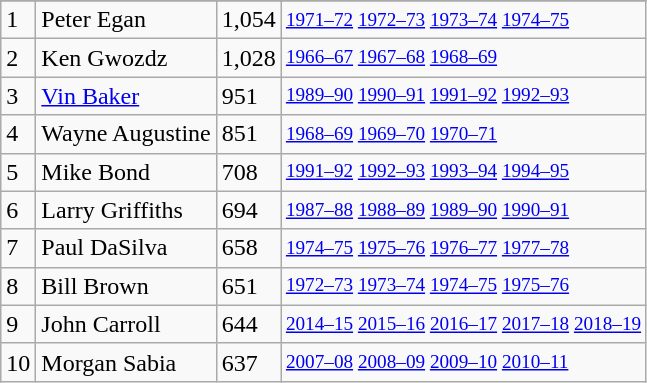<table class="wikitable">
<tr>
</tr>
<tr>
<td>1</td>
<td>Peter Egan</td>
<td>1,054</td>
<td style="font-size:80%;"><a href='#'>1971–72</a> <a href='#'>1972–73</a> <a href='#'>1973–74</a> <a href='#'>1974–75</a></td>
</tr>
<tr>
<td>2</td>
<td>Ken Gwozdz</td>
<td>1,028</td>
<td style="font-size:80%;"><a href='#'>1966–67</a> <a href='#'>1967–68</a> <a href='#'>1968–69</a></td>
</tr>
<tr>
<td>3</td>
<td><a href='#'>Vin Baker</a></td>
<td>951</td>
<td style="font-size:80%;"><a href='#'>1989–90</a> <a href='#'>1990–91</a> <a href='#'>1991–92</a> <a href='#'>1992–93</a></td>
</tr>
<tr>
<td>4</td>
<td>Wayne Augustine</td>
<td>851</td>
<td style="font-size:80%;"><a href='#'>1968–69</a> <a href='#'>1969–70</a> <a href='#'>1970–71</a></td>
</tr>
<tr>
<td>5</td>
<td>Mike Bond</td>
<td>708</td>
<td style="font-size:80%;"><a href='#'>1991–92</a> <a href='#'>1992–93</a> <a href='#'>1993–94</a> <a href='#'>1994–95</a></td>
</tr>
<tr>
<td>6</td>
<td>Larry Griffiths</td>
<td>694</td>
<td style="font-size:80%;"><a href='#'>1987–88</a> <a href='#'>1988–89</a> <a href='#'>1989–90</a> <a href='#'>1990–91</a></td>
</tr>
<tr>
<td>7</td>
<td>Paul DaSilva</td>
<td>658</td>
<td style="font-size:80%;"><a href='#'>1974–75</a> <a href='#'>1975–76</a> <a href='#'>1976–77</a> <a href='#'>1977–78</a></td>
</tr>
<tr>
<td>8</td>
<td>Bill Brown</td>
<td>651</td>
<td style="font-size:80%;"><a href='#'>1972–73</a> <a href='#'>1973–74</a> <a href='#'>1974–75</a> <a href='#'>1975–76</a></td>
</tr>
<tr>
<td>9</td>
<td>John Carroll</td>
<td>644</td>
<td style="font-size:80%;"><a href='#'>2014–15</a> <a href='#'>2015–16</a> <a href='#'>2016–17</a> <a href='#'>2017–18</a> <a href='#'>2018–19</a></td>
</tr>
<tr>
<td>10</td>
<td>Morgan Sabia</td>
<td>637</td>
<td style="font-size:80%;"><a href='#'>2007–08</a> <a href='#'>2008–09</a> <a href='#'>2009–10</a> <a href='#'>2010–11</a></td>
</tr>
</table>
